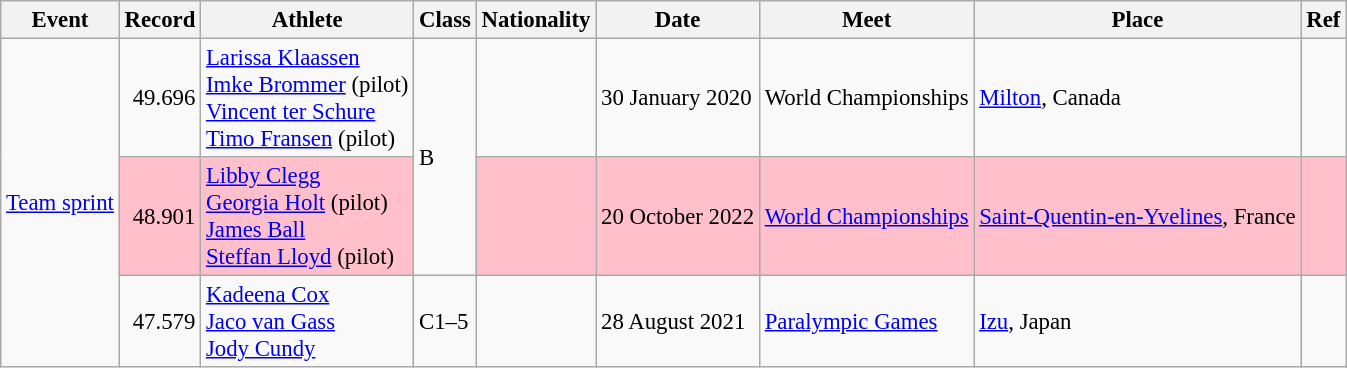<table class="wikitable" style="font-size:95%;">
<tr>
<th>Event</th>
<th>Record</th>
<th>Athlete</th>
<th>Class</th>
<th>Nationality</th>
<th>Date</th>
<th>Meet</th>
<th>Place</th>
<th>Ref</th>
</tr>
<tr>
<td rowspan=3><a href='#'>Team sprint</a></td>
<td align=right>49.696</td>
<td><a href='#'>Larissa Klaassen</a><br><a href='#'>Imke Brommer</a> (pilot)<br><a href='#'>Vincent ter Schure</a><br><a href='#'>Timo Fransen</a> (pilot)</td>
<td rowspan=2>B</td>
<td></td>
<td>30 January 2020</td>
<td>World Championships</td>
<td><a href='#'>Milton</a>, Canada</td>
<td></td>
</tr>
<tr style="background:pink">
<td align=right>48.901</td>
<td><a href='#'>Libby Clegg</a><br><a href='#'>Georgia Holt</a> (pilot)<br><a href='#'>James Ball</a><br><a href='#'>Steffan Lloyd</a> (pilot)</td>
<td></td>
<td>20 October 2022</td>
<td><a href='#'>World Championships</a></td>
<td><a href='#'>Saint-Quentin-en-Yvelines</a>, France</td>
<td></td>
</tr>
<tr>
<td align=right> 47.579</td>
<td><a href='#'>Kadeena Cox</a><br><a href='#'>Jaco van Gass</a><br><a href='#'>Jody Cundy</a></td>
<td>C1–5</td>
<td></td>
<td>28 August 2021</td>
<td><a href='#'>Paralympic Games</a></td>
<td><a href='#'>Izu</a>, Japan</td>
<td></td>
</tr>
</table>
